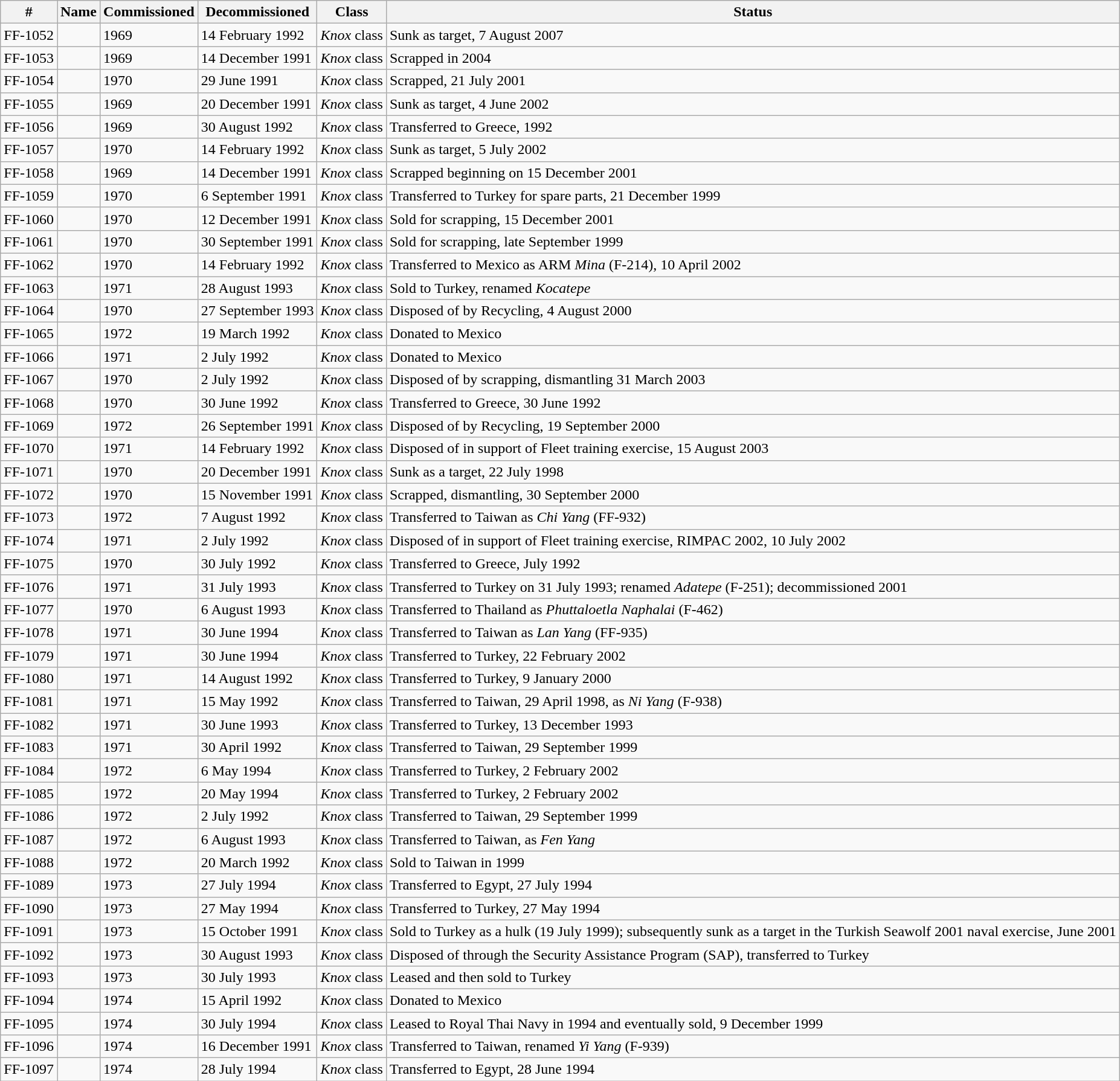<table class="wikitable">
<tr>
<th>#</th>
<th>Name</th>
<th>Commissioned</th>
<th>Decommissioned</th>
<th>Class</th>
<th>Status</th>
</tr>
<tr>
<td>FF-1052</td>
<td></td>
<td>1969</td>
<td>14 February 1992</td>
<td><em>Knox</em> class</td>
<td>Sunk as target, 7 August 2007</td>
</tr>
<tr>
<td>FF-1053</td>
<td></td>
<td>1969</td>
<td>14 December 1991</td>
<td><em>Knox</em> class</td>
<td>Scrapped in 2004</td>
</tr>
<tr>
<td>FF-1054</td>
<td></td>
<td>1970</td>
<td>29 June 1991</td>
<td><em>Knox</em> class</td>
<td>Scrapped, 21 July 2001</td>
</tr>
<tr>
<td>FF-1055</td>
<td></td>
<td>1969</td>
<td>20 December 1991</td>
<td><em>Knox</em> class</td>
<td>Sunk as target, 4 June 2002</td>
</tr>
<tr>
<td>FF-1056</td>
<td></td>
<td>1969</td>
<td>30 August 1992</td>
<td><em>Knox</em> class</td>
<td>Transferred to Greece, 1992</td>
</tr>
<tr>
<td>FF-1057</td>
<td></td>
<td>1970</td>
<td>14 February 1992</td>
<td><em>Knox</em> class</td>
<td>Sunk as target, 5 July 2002</td>
</tr>
<tr>
<td>FF-1058</td>
<td></td>
<td>1969</td>
<td>14 December 1991</td>
<td><em>Knox</em> class</td>
<td>Scrapped beginning on 15 December 2001</td>
</tr>
<tr>
<td>FF-1059</td>
<td></td>
<td>1970</td>
<td>6 September 1991</td>
<td><em>Knox</em> class</td>
<td>Transferred to Turkey for spare parts, 21 December 1999</td>
</tr>
<tr>
<td>FF-1060</td>
<td></td>
<td>1970</td>
<td>12 December 1991</td>
<td><em>Knox</em> class</td>
<td>Sold for scrapping, 15 December 2001</td>
</tr>
<tr>
<td>FF-1061</td>
<td></td>
<td>1970</td>
<td>30 September 1991</td>
<td><em>Knox</em> class</td>
<td>Sold for scrapping, late September 1999</td>
</tr>
<tr>
<td>FF-1062</td>
<td></td>
<td>1970</td>
<td>14 February 1992</td>
<td><em>Knox</em> class</td>
<td>Transferred to Mexico as ARM <em>Mina</em> (F-214), 10 April 2002</td>
</tr>
<tr>
<td>FF-1063</td>
<td></td>
<td>1971</td>
<td>28 August 1993</td>
<td><em>Knox</em> class</td>
<td>Sold to Turkey, renamed <em>Kocatepe</em></td>
</tr>
<tr>
<td>FF-1064</td>
<td></td>
<td>1970</td>
<td>27 September 1993</td>
<td><em>Knox</em> class</td>
<td>Disposed of by Recycling, 4 August 2000</td>
</tr>
<tr>
<td>FF-1065</td>
<td></td>
<td>1972</td>
<td>19 March 1992</td>
<td><em>Knox</em> class</td>
<td>Donated to Mexico</td>
</tr>
<tr>
<td>FF-1066</td>
<td></td>
<td>1971</td>
<td>2 July 1992</td>
<td><em>Knox</em> class</td>
<td>Donated to Mexico</td>
</tr>
<tr>
<td>FF-1067</td>
<td></td>
<td>1970</td>
<td>2 July 1992</td>
<td><em>Knox</em> class</td>
<td>Disposed of by scrapping, dismantling 31 March 2003</td>
</tr>
<tr>
<td>FF-1068</td>
<td></td>
<td>1970</td>
<td>30 June 1992</td>
<td><em>Knox</em> class</td>
<td>Transferred to Greece, 30 June 1992</td>
</tr>
<tr>
<td>FF-1069</td>
<td></td>
<td>1972</td>
<td>26 September 1991</td>
<td><em>Knox</em> class</td>
<td>Disposed of by Recycling, 19 September 2000</td>
</tr>
<tr>
<td>FF-1070</td>
<td></td>
<td>1971</td>
<td>14 February 1992</td>
<td><em>Knox</em> class</td>
<td>Disposed of in support of Fleet training exercise, 15 August 2003</td>
</tr>
<tr>
<td>FF-1071</td>
<td></td>
<td>1970</td>
<td>20 December 1991</td>
<td><em>Knox</em> class</td>
<td>Sunk as a target, 22 July 1998</td>
</tr>
<tr>
<td>FF-1072</td>
<td></td>
<td>1970</td>
<td>15 November 1991</td>
<td><em>Knox</em> class</td>
<td>Scrapped, dismantling, 30 September 2000</td>
</tr>
<tr>
<td>FF-1073</td>
<td></td>
<td>1972</td>
<td>7 August 1992</td>
<td><em>Knox</em> class</td>
<td>Transferred to Taiwan as <em>Chi Yang</em> (FF-932)</td>
</tr>
<tr>
<td>FF-1074</td>
<td></td>
<td>1971</td>
<td>2 July 1992</td>
<td><em>Knox</em> class</td>
<td>Disposed of in support of Fleet training exercise, RIMPAC 2002, 10 July 2002</td>
</tr>
<tr>
<td>FF-1075</td>
<td></td>
<td>1970</td>
<td>30 July 1992</td>
<td><em>Knox</em> class</td>
<td>Transferred to Greece, July 1992</td>
</tr>
<tr>
<td>FF-1076</td>
<td></td>
<td>1971</td>
<td>31 July 1993</td>
<td><em>Knox</em> class</td>
<td>Transferred to Turkey on 31 July 1993; renamed <em>Adatepe</em> (F-251); decommissioned 2001</td>
</tr>
<tr>
<td>FF-1077</td>
<td></td>
<td>1970</td>
<td>6 August 1993</td>
<td><em>Knox</em> class</td>
<td>Transferred to Thailand as <em>Phuttaloetla Naphalai</em> (F-462)</td>
</tr>
<tr>
<td>FF-1078</td>
<td></td>
<td>1971</td>
<td>30 June 1994</td>
<td><em>Knox</em> class</td>
<td>Transferred to Taiwan as <em>Lan Yang</em> (FF-935)</td>
</tr>
<tr>
<td>FF-1079</td>
<td></td>
<td>1971</td>
<td>30 June 1994</td>
<td><em>Knox</em> class</td>
<td>Transferred to Turkey, 22 February 2002</td>
</tr>
<tr>
<td>FF-1080</td>
<td></td>
<td>1971</td>
<td>14 August 1992</td>
<td><em>Knox</em> class</td>
<td>Transferred to Turkey, 9 January 2000</td>
</tr>
<tr>
<td>FF-1081</td>
<td></td>
<td>1971</td>
<td>15 May 1992</td>
<td><em>Knox</em> class</td>
<td>Transferred to Taiwan, 29 April 1998, as <em>Ni Yang</em> (F-938)</td>
</tr>
<tr>
<td>FF-1082</td>
<td></td>
<td>1971</td>
<td>30 June 1993</td>
<td><em>Knox</em> class</td>
<td>Transferred to Turkey, 13 December 1993</td>
</tr>
<tr>
<td>FF-1083</td>
<td></td>
<td>1971</td>
<td>30 April 1992</td>
<td><em>Knox</em> class</td>
<td>Transferred to Taiwan, 29 September 1999</td>
</tr>
<tr>
<td>FF-1084</td>
<td></td>
<td>1972</td>
<td>6 May 1994</td>
<td><em>Knox</em> class</td>
<td>Transferred to Turkey, 2 February 2002</td>
</tr>
<tr>
<td>FF-1085</td>
<td></td>
<td>1972</td>
<td>20 May 1994</td>
<td><em>Knox</em> class</td>
<td>Transferred to Turkey, 2 February 2002</td>
</tr>
<tr>
<td>FF-1086</td>
<td></td>
<td>1972</td>
<td>2 July 1992</td>
<td><em>Knox</em> class</td>
<td>Transferred to Taiwan, 29 September 1999</td>
</tr>
<tr>
<td>FF-1087</td>
<td></td>
<td>1972</td>
<td>6 August 1993</td>
<td><em>Knox</em> class</td>
<td>Transferred to Taiwan, as <em>Fen Yang</em></td>
</tr>
<tr>
<td>FF-1088</td>
<td></td>
<td>1972</td>
<td>20 March 1992</td>
<td><em>Knox</em> class</td>
<td>Sold to Taiwan in 1999</td>
</tr>
<tr>
<td>FF-1089</td>
<td></td>
<td>1973</td>
<td>27 July 1994</td>
<td><em>Knox</em> class</td>
<td>Transferred to Egypt, 27 July 1994</td>
</tr>
<tr>
<td>FF-1090</td>
<td></td>
<td>1973</td>
<td>27 May 1994</td>
<td><em>Knox</em> class</td>
<td>Transferred to Turkey, 27 May 1994</td>
</tr>
<tr>
<td>FF-1091</td>
<td></td>
<td>1973</td>
<td>15 October 1991</td>
<td><em>Knox</em> class</td>
<td>Sold to Turkey as a hulk (19 July 1999); subsequently sunk as a target in the Turkish Seawolf 2001 naval exercise, June 2001</td>
</tr>
<tr>
<td>FF-1092</td>
<td></td>
<td>1973</td>
<td>30 August 1993</td>
<td><em>Knox</em> class</td>
<td>Disposed of through the Security Assistance Program (SAP), transferred to Turkey</td>
</tr>
<tr>
<td>FF-1093</td>
<td></td>
<td>1973</td>
<td>30 July 1993</td>
<td><em>Knox</em> class</td>
<td>Leased and then sold to Turkey</td>
</tr>
<tr>
<td>FF-1094</td>
<td></td>
<td>1974</td>
<td>15 April 1992</td>
<td><em>Knox</em> class</td>
<td>Donated to Mexico</td>
</tr>
<tr>
<td>FF-1095</td>
<td></td>
<td>1974</td>
<td>30 July 1994</td>
<td><em>Knox</em> class</td>
<td>Leased to Royal Thai Navy in 1994 and eventually sold, 9 December 1999</td>
</tr>
<tr>
<td>FF-1096</td>
<td></td>
<td>1974</td>
<td>16 December 1991</td>
<td><em>Knox</em> class</td>
<td>Transferred to Taiwan, renamed <em>Yi Yang</em> (F-939)</td>
</tr>
<tr>
<td>FF-1097</td>
<td></td>
<td>1974</td>
<td>28 July 1994</td>
<td><em>Knox</em> class</td>
<td>Transferred to Egypt, 28 June 1994</td>
</tr>
</table>
